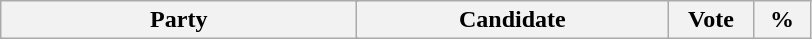<table class="wikitable centre" border="1">
<tr>
<th bgcolor="#DDDDFF" width="230px" colspan="2">Party</th>
<th bgcolor="#DDDDFF" width="200px">Candidate</th>
<th bgcolor="#DDDDFF" width="50px">Vote</th>
<th bgcolor="#DDDDFF" width="30px">%<br>


  

 
</th>
</tr>
</table>
